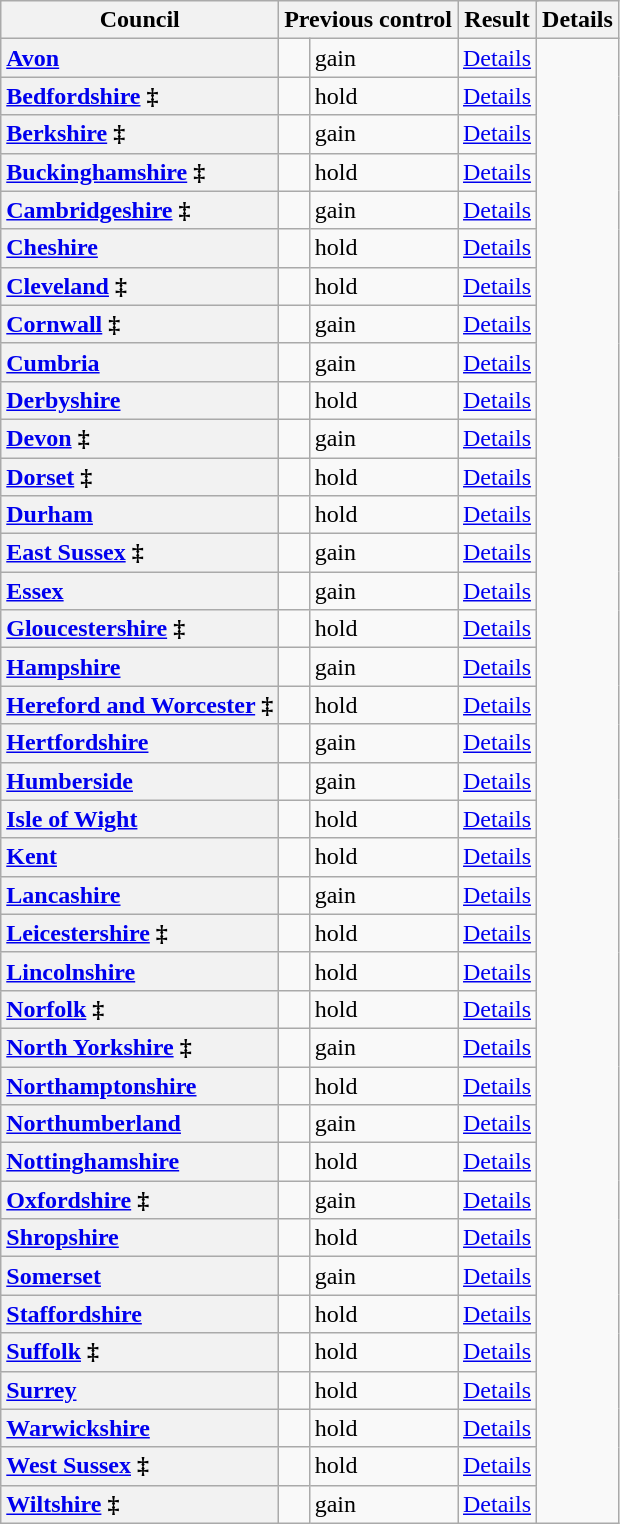<table class="wikitable sortable" border="1">
<tr>
<th scope="col">Council</th>
<th colspan=2>Previous control</th>
<th colspan=2>Result</th>
<th class="unsortable" scope="col">Details</th>
</tr>
<tr>
<th scope="row" style="text-align: left;"><a href='#'>Avon</a></th>
<td></td>
<td> gain</td>
<td><a href='#'>Details</a></td>
</tr>
<tr>
<th scope="row" style="text-align: left;"><a href='#'>Bedfordshire</a> ‡</th>
<td></td>
<td> hold</td>
<td><a href='#'>Details</a></td>
</tr>
<tr>
<th scope="row" style="text-align: left;"><a href='#'>Berkshire</a> ‡</th>
<td></td>
<td> gain</td>
<td><a href='#'>Details</a></td>
</tr>
<tr>
<th scope="row" style="text-align: left;"><a href='#'>Buckinghamshire</a> ‡</th>
<td></td>
<td> hold</td>
<td><a href='#'>Details</a></td>
</tr>
<tr>
<th scope="row" style="text-align: left;"><a href='#'>Cambridgeshire</a> ‡</th>
<td></td>
<td> gain</td>
<td><a href='#'>Details</a></td>
</tr>
<tr>
<th scope="row" style="text-align: left;"><a href='#'>Cheshire</a></th>
<td></td>
<td> hold</td>
<td><a href='#'>Details</a></td>
</tr>
<tr>
<th scope="row" style="text-align: left;"><a href='#'>Cleveland</a> ‡</th>
<td></td>
<td> hold</td>
<td><a href='#'>Details</a></td>
</tr>
<tr>
<th scope="row" style="text-align: left;"><a href='#'>Cornwall</a> ‡</th>
<td></td>
<td> gain</td>
<td><a href='#'>Details</a></td>
</tr>
<tr>
<th scope="row" style="text-align: left;"><a href='#'>Cumbria</a></th>
<td></td>
<td> gain</td>
<td><a href='#'>Details</a></td>
</tr>
<tr>
<th scope="row" style="text-align: left;"><a href='#'>Derbyshire</a></th>
<td></td>
<td> hold</td>
<td><a href='#'>Details</a></td>
</tr>
<tr>
<th scope="row" style="text-align: left;"><a href='#'>Devon</a> ‡</th>
<td></td>
<td> gain</td>
<td><a href='#'>Details</a></td>
</tr>
<tr>
<th scope="row" style="text-align: left;"><a href='#'>Dorset</a> ‡</th>
<td></td>
<td> hold</td>
<td><a href='#'>Details</a></td>
</tr>
<tr>
<th scope="row" style="text-align: left;"><a href='#'>Durham</a></th>
<td></td>
<td> hold</td>
<td><a href='#'>Details</a></td>
</tr>
<tr>
<th scope="row" style="text-align: left;"><a href='#'>East Sussex</a> ‡</th>
<td></td>
<td> gain</td>
<td><a href='#'>Details</a></td>
</tr>
<tr>
<th scope="row" style="text-align: left;"><a href='#'>Essex</a></th>
<td></td>
<td> gain</td>
<td><a href='#'>Details</a></td>
</tr>
<tr>
<th scope="row" style="text-align: left;"><a href='#'>Gloucestershire</a> ‡</th>
<td></td>
<td> hold</td>
<td><a href='#'>Details</a></td>
</tr>
<tr>
<th scope="row" style="text-align: left;"><a href='#'>Hampshire</a></th>
<td></td>
<td> gain</td>
<td><a href='#'>Details</a></td>
</tr>
<tr>
<th scope="row" style="text-align: left;"><a href='#'>Hereford and Worcester</a> ‡</th>
<td></td>
<td> hold</td>
<td><a href='#'>Details</a></td>
</tr>
<tr>
<th scope="row" style="text-align: left;"><a href='#'>Hertfordshire</a></th>
<td></td>
<td> gain</td>
<td><a href='#'>Details</a></td>
</tr>
<tr>
<th scope="row" style="text-align: left;"><a href='#'>Humberside</a></th>
<td></td>
<td> gain</td>
<td><a href='#'>Details</a></td>
</tr>
<tr>
<th scope="row" style="text-align: left;"><a href='#'>Isle of Wight</a></th>
<td></td>
<td> hold</td>
<td><a href='#'>Details</a></td>
</tr>
<tr>
<th scope="row" style="text-align: left;"><a href='#'>Kent</a></th>
<td></td>
<td> hold</td>
<td><a href='#'>Details</a></td>
</tr>
<tr>
<th scope="row" style="text-align: left;"><a href='#'>Lancashire</a></th>
<td></td>
<td> gain</td>
<td><a href='#'>Details</a></td>
</tr>
<tr>
<th scope="row" style="text-align: left;"><a href='#'>Leicestershire</a> ‡</th>
<td></td>
<td> hold</td>
<td><a href='#'>Details</a></td>
</tr>
<tr>
<th scope="row" style="text-align: left;"><a href='#'>Lincolnshire</a></th>
<td></td>
<td> hold</td>
<td><a href='#'>Details</a></td>
</tr>
<tr>
<th scope="row" style="text-align: left;"><a href='#'>Norfolk</a> ‡</th>
<td></td>
<td> hold</td>
<td><a href='#'>Details</a></td>
</tr>
<tr>
<th scope="row" style="text-align: left;"><a href='#'>North Yorkshire</a> ‡</th>
<td></td>
<td> gain</td>
<td><a href='#'>Details</a></td>
</tr>
<tr>
<th scope="row" style="text-align: left;"><a href='#'>Northamptonshire</a></th>
<td></td>
<td> hold</td>
<td><a href='#'>Details</a></td>
</tr>
<tr>
<th scope="row" style="text-align: left;"><a href='#'>Northumberland</a></th>
<td></td>
<td> gain</td>
<td><a href='#'>Details</a></td>
</tr>
<tr>
<th scope="row" style="text-align: left;"><a href='#'>Nottinghamshire</a></th>
<td></td>
<td> hold</td>
<td><a href='#'>Details</a></td>
</tr>
<tr>
<th scope="row" style="text-align: left;"><a href='#'>Oxfordshire</a> ‡</th>
<td></td>
<td> gain</td>
<td><a href='#'>Details</a></td>
</tr>
<tr>
<th scope="row" style="text-align: left;"><a href='#'>Shropshire</a></th>
<td></td>
<td> hold</td>
<td><a href='#'>Details</a></td>
</tr>
<tr>
<th scope="row" style="text-align: left;"><a href='#'>Somerset</a></th>
<td></td>
<td> gain</td>
<td><a href='#'>Details</a></td>
</tr>
<tr>
<th scope="row" style="text-align: left;"><a href='#'>Staffordshire</a></th>
<td></td>
<td> hold</td>
<td><a href='#'>Details</a></td>
</tr>
<tr>
<th scope="row" style="text-align: left;"><a href='#'>Suffolk</a> ‡</th>
<td></td>
<td> hold</td>
<td><a href='#'>Details</a></td>
</tr>
<tr>
<th scope="row" style="text-align: left;"><a href='#'>Surrey</a></th>
<td></td>
<td> hold</td>
<td><a href='#'>Details</a></td>
</tr>
<tr>
<th scope="row" style="text-align: left;"><a href='#'>Warwickshire</a></th>
<td></td>
<td> hold</td>
<td><a href='#'>Details</a></td>
</tr>
<tr>
<th scope="row" style="text-align: left;"><a href='#'>West Sussex</a> ‡</th>
<td></td>
<td> hold</td>
<td><a href='#'>Details</a></td>
</tr>
<tr>
<th scope="row" style="text-align: left;"><a href='#'>Wiltshire</a> ‡</th>
<td></td>
<td> gain</td>
<td><a href='#'>Details</a></td>
</tr>
</table>
